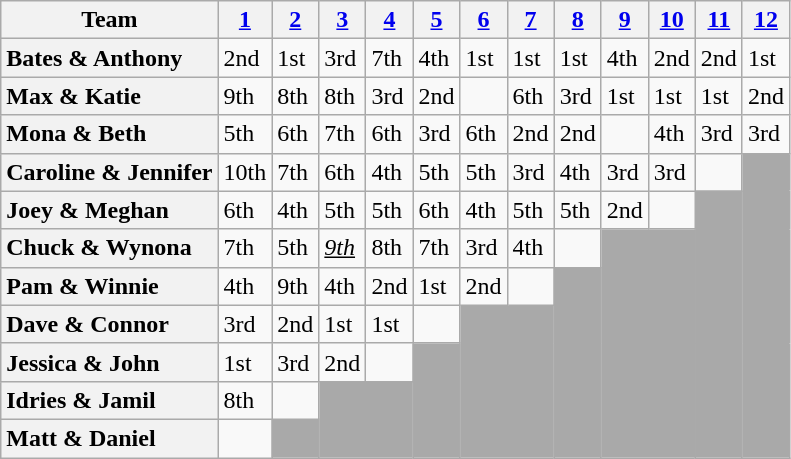<table class="wikitable sortable" style="text-align:left;">
<tr>
<th scope="col" class="unsortable">Team</th>
<th scope="col"><a href='#'>1</a></th>
<th scope="col"><a href='#'>2</a></th>
<th scope="col"><a href='#'>3</a></th>
<th scope="col"><a href='#'>4</a></th>
<th scope="col"><a href='#'>5</a></th>
<th scope="col"><a href='#'>6</a></th>
<th scope="col"><a href='#'>7</a></th>
<th scope="col"><a href='#'>8</a></th>
<th scope="col"><a href='#'>9</a></th>
<th scope="col"><a href='#'>10</a></th>
<th scope="col"><a href='#'>11</a></th>
<th scope="col"><a href='#'>12</a></th>
</tr>
<tr>
<th scope="row" style="text-align:left">Bates & Anthony</th>
<td>2nd</td>
<td>1st</td>
<td>3rd</td>
<td>7th</td>
<td>4th</td>
<td>1st</td>
<td>1st</td>
<td>1st</td>
<td>4th</td>
<td>2nd</td>
<td>2nd</td>
<td>1st</td>
</tr>
<tr>
<th scope="row" style="text-align:left">Max & Katie</th>
<td>9th</td>
<td>8th</td>
<td>8th</td>
<td>3rd</td>
<td>2nd</td>
<td></td>
<td>6th</td>
<td>3rd</td>
<td>1st</td>
<td>1st</td>
<td>1st</td>
<td>2nd</td>
</tr>
<tr>
<th scope="row" style="text-align:left">Mona & Beth</th>
<td>5th</td>
<td>6th</td>
<td>7th</td>
<td>6th</td>
<td>3rd</td>
<td>6th</td>
<td>2nd</td>
<td>2nd</td>
<td></td>
<td>4th</td>
<td>3rd</td>
<td>3rd</td>
</tr>
<tr>
<th scope="row" style="text-align:left">Caroline & Jennifer</th>
<td>10th</td>
<td>7th</td>
<td>6th</td>
<td>4th</td>
<td>5th</td>
<td>5th</td>
<td>3rd</td>
<td>4th</td>
<td>3rd</td>
<td>3rd</td>
<td></td>
<td rowspan="8" style="background:darkgrey;"></td>
</tr>
<tr>
<th scope="row" style="text-align:left">Joey & Meghan</th>
<td>6th</td>
<td>4th</td>
<td>5th</td>
<td>5th</td>
<td>6th</td>
<td>4th</td>
<td>5th</td>
<td>5th</td>
<td>2nd</td>
<td></td>
<td rowspan="7" style="background:darkgrey;"></td>
</tr>
<tr>
<th scope="row" style="text-align:left">Chuck & Wynona</th>
<td>7th</td>
<td>5th</td>
<td><u><em>9th</em></u></td>
<td>8th</td>
<td>7th</td>
<td>3rd</td>
<td>4th</td>
<td></td>
<td colspan="2" rowspan="6" style="background:darkgrey;"></td>
</tr>
<tr>
<th scope="row" style="text-align:left">Pam & Winnie</th>
<td>4th</td>
<td>9th</td>
<td>4th</td>
<td>2nd</td>
<td>1st</td>
<td>2nd</td>
<td></td>
<td rowspan="5" style="background:darkgrey;"></td>
</tr>
<tr>
<th scope="row" style="text-align:left">Dave & Connor</th>
<td>3rd</td>
<td>2nd</td>
<td>1st</td>
<td>1st</td>
<td></td>
<td colspan="2" rowspan="4" style="background:darkgrey;"></td>
</tr>
<tr>
<th scope="row" style="text-align:left">Jessica & John</th>
<td>1st</td>
<td>3rd</td>
<td>2nd</td>
<td></td>
<td rowspan="3" style="background:darkgrey;"></td>
</tr>
<tr>
<th scope="row" style="text-align:left">Idries & Jamil</th>
<td>8th</td>
<td></td>
<td colspan="2" rowspan="2" style="background:darkgrey;"></td>
</tr>
<tr>
<th scope="row" style="text-align:left">Matt & Daniel</th>
<td></td>
<td style="background:darkgrey;"></td>
</tr>
</table>
